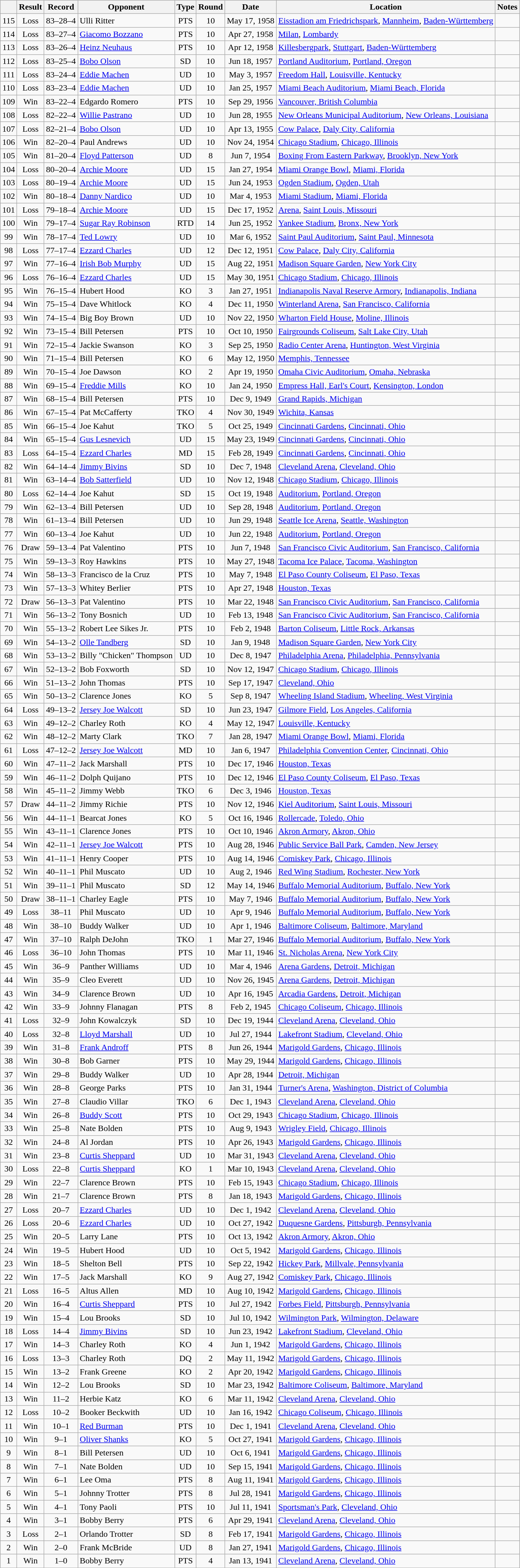<table class="wikitable mw-collapsible" style="text-align:center">
<tr>
<th></th>
<th>Result</th>
<th>Record</th>
<th>Opponent</th>
<th>Type</th>
<th>Round</th>
<th>Date</th>
<th>Location</th>
<th>Notes</th>
</tr>
<tr align=center>
<td>115</td>
<td>Loss</td>
<td>83–28–4</td>
<td align=left>Ulli Ritter</td>
<td>PTS</td>
<td>10</td>
<td>May 17, 1958</td>
<td align=left><a href='#'>Eisstadion am Friedrichspark</a>, <a href='#'>Mannheim</a>, <a href='#'>Baden-Württemberg</a></td>
<td align=left></td>
</tr>
<tr>
<td>114</td>
<td>Loss</td>
<td>83–27–4</td>
<td align=left><a href='#'>Giacomo Bozzano</a></td>
<td>PTS</td>
<td>10</td>
<td>Apr 27, 1958</td>
<td align=left><a href='#'>Milan</a>, <a href='#'>Lombardy</a></td>
<td align=left></td>
</tr>
<tr>
<td>113</td>
<td>Loss</td>
<td>83–26–4</td>
<td align=left><a href='#'>Heinz Neuhaus</a></td>
<td>PTS</td>
<td>10</td>
<td>Apr 12, 1958</td>
<td align=left><a href='#'>Killesbergpark</a>, <a href='#'>Stuttgart</a>, <a href='#'>Baden-Württemberg</a></td>
<td align=left></td>
</tr>
<tr>
<td>112</td>
<td>Loss</td>
<td>83–25–4</td>
<td align=left><a href='#'>Bobo Olson</a></td>
<td>SD</td>
<td>10</td>
<td>Jun 18, 1957</td>
<td align=left><a href='#'>Portland Auditorium</a>, <a href='#'>Portland, Oregon</a></td>
<td></td>
</tr>
<tr>
<td>111</td>
<td>Loss</td>
<td>83–24–4</td>
<td align=left><a href='#'>Eddie Machen</a></td>
<td>UD</td>
<td>10</td>
<td>May 3, 1957</td>
<td align=left><a href='#'>Freedom Hall</a>, <a href='#'>Louisville, Kentucky</a></td>
<td align=left></td>
</tr>
<tr>
<td>110</td>
<td>Loss</td>
<td>83–23–4</td>
<td align=left><a href='#'>Eddie Machen</a></td>
<td>UD</td>
<td>10</td>
<td>Jan 25, 1957</td>
<td align=left><a href='#'>Miami Beach Auditorium</a>, <a href='#'>Miami Beach, Florida</a></td>
<td></td>
</tr>
<tr>
<td>109</td>
<td>Win</td>
<td>83–22–4</td>
<td align=left>Edgardo Romero</td>
<td>PTS</td>
<td>10</td>
<td>Sep 29, 1956</td>
<td align=left><a href='#'>Vancouver, British Columbia</a></td>
<td align=left></td>
</tr>
<tr>
<td>108</td>
<td>Loss</td>
<td>82–22–4</td>
<td align=left><a href='#'>Willie Pastrano</a></td>
<td>UD</td>
<td>10</td>
<td>Jun 28, 1955</td>
<td align=left><a href='#'>New Orleans Municipal Auditorium</a>, <a href='#'>New Orleans, Louisiana</a></td>
<td></td>
</tr>
<tr>
<td>107</td>
<td>Loss</td>
<td>82–21–4</td>
<td align=left><a href='#'>Bobo Olson</a></td>
<td>UD</td>
<td>10</td>
<td>Apr 13, 1955</td>
<td align=left><a href='#'>Cow Palace</a>, <a href='#'>Daly City, California</a></td>
<td></td>
</tr>
<tr>
<td>106</td>
<td>Win</td>
<td>82–20–4</td>
<td align=left>Paul Andrews</td>
<td>UD</td>
<td>10</td>
<td>Nov 24, 1954</td>
<td align=left><a href='#'>Chicago Stadium</a>, <a href='#'>Chicago, Illinois</a></td>
<td></td>
</tr>
<tr>
<td>105</td>
<td>Win</td>
<td>81–20–4</td>
<td align=left><a href='#'>Floyd Patterson</a></td>
<td>UD</td>
<td>8</td>
<td>Jun 7, 1954</td>
<td align=left><a href='#'>Boxing From Eastern Parkway</a>, <a href='#'>Brooklyn, New York</a></td>
<td></td>
</tr>
<tr>
<td>104</td>
<td>Loss</td>
<td>80–20–4</td>
<td align=left><a href='#'>Archie Moore</a></td>
<td>UD</td>
<td>15</td>
<td>Jan 27, 1954</td>
<td align=left><a href='#'>Miami Orange Bowl</a>, <a href='#'>Miami, Florida</a></td>
<td align=left></td>
</tr>
<tr>
<td>103</td>
<td>Loss</td>
<td>80–19–4</td>
<td align=left><a href='#'>Archie Moore</a></td>
<td>UD</td>
<td>15</td>
<td>Jun 24, 1953</td>
<td align=left><a href='#'>Ogden Stadium</a>, <a href='#'>Ogden, Utah</a></td>
<td align=left></td>
</tr>
<tr>
<td>102</td>
<td>Win</td>
<td>80–18–4</td>
<td align=left><a href='#'>Danny Nardico</a></td>
<td>UD</td>
<td>10</td>
<td>Mar 4, 1953</td>
<td align=left><a href='#'>Miami Stadium</a>, <a href='#'>Miami, Florida</a></td>
<td></td>
</tr>
<tr>
<td>101</td>
<td>Loss</td>
<td>79–18–4</td>
<td align=left><a href='#'>Archie Moore</a></td>
<td>UD</td>
<td>15</td>
<td>Dec 17, 1952</td>
<td align=left><a href='#'>Arena</a>, <a href='#'>Saint Louis, Missouri</a></td>
<td align=left></td>
</tr>
<tr>
<td>100</td>
<td>Win</td>
<td>79–17–4</td>
<td align=left><a href='#'>Sugar Ray Robinson</a></td>
<td>RTD</td>
<td>14</td>
<td>Jun 25, 1952</td>
<td align=left><a href='#'>Yankee Stadium</a>, <a href='#'>Bronx, New York</a></td>
<td align=left></td>
</tr>
<tr>
<td>99</td>
<td>Win</td>
<td>78–17–4</td>
<td align=left><a href='#'>Ted Lowry</a></td>
<td>UD</td>
<td>10</td>
<td>Mar 6, 1952</td>
<td align=left><a href='#'>Saint Paul Auditorium</a>, <a href='#'>Saint Paul, Minnesota</a></td>
<td align=left></td>
</tr>
<tr>
<td>98</td>
<td>Loss</td>
<td>77–17–4</td>
<td align=left><a href='#'>Ezzard Charles</a></td>
<td>UD</td>
<td>12</td>
<td>Dec 12, 1951</td>
<td align=left><a href='#'>Cow Palace</a>, <a href='#'>Daly City, California</a></td>
<td></td>
</tr>
<tr>
<td>97</td>
<td>Win</td>
<td>77–16–4</td>
<td align=left><a href='#'>Irish Bob Murphy</a></td>
<td>UD</td>
<td>15</td>
<td>Aug 22, 1951</td>
<td align=left><a href='#'>Madison Square Garden</a>, <a href='#'>New York City</a></td>
<td align=left></td>
</tr>
<tr>
<td>96</td>
<td>Loss</td>
<td>76–16–4</td>
<td align=left><a href='#'>Ezzard Charles</a></td>
<td>UD</td>
<td>15</td>
<td>May 30, 1951</td>
<td align=left><a href='#'>Chicago Stadium</a>, <a href='#'>Chicago, Illinois</a></td>
<td align=left></td>
</tr>
<tr>
<td>95</td>
<td>Win</td>
<td>76–15–4</td>
<td align=left>Hubert Hood</td>
<td>KO</td>
<td>3</td>
<td>Jan 27, 1951</td>
<td align=left><a href='#'>Indianapolis Naval Reserve Armory</a>, <a href='#'>Indianapolis, Indiana</a></td>
<td></td>
</tr>
<tr>
<td>94</td>
<td>Win</td>
<td>75–15–4</td>
<td align=left>Dave Whitlock</td>
<td>KO</td>
<td>4</td>
<td>Dec 11, 1950</td>
<td align=left><a href='#'>Winterland Arena</a>, <a href='#'>San Francisco, California</a></td>
<td></td>
</tr>
<tr>
<td>93</td>
<td>Win</td>
<td>74–15–4</td>
<td align=left>Big Boy Brown</td>
<td>UD</td>
<td>10</td>
<td>Nov 22, 1950</td>
<td align=left><a href='#'>Wharton Field House</a>, <a href='#'>Moline, Illinois</a></td>
<td align=left></td>
</tr>
<tr>
<td>92</td>
<td>Win</td>
<td>73–15–4</td>
<td align=left>Bill Petersen</td>
<td>PTS</td>
<td>10</td>
<td>Oct 10, 1950</td>
<td align=left><a href='#'>Fairgrounds Coliseum</a>, <a href='#'>Salt Lake City, Utah</a></td>
<td align=left></td>
</tr>
<tr>
<td>91</td>
<td>Win</td>
<td>72–15–4</td>
<td align=left>Jackie Swanson</td>
<td>KO</td>
<td>3</td>
<td>Sep 25, 1950</td>
<td align=left><a href='#'>Radio Center Arena</a>, <a href='#'>Huntington, West Virginia</a></td>
<td></td>
</tr>
<tr>
<td>90</td>
<td>Win</td>
<td>71–15–4</td>
<td align=left>Bill Petersen</td>
<td>KO</td>
<td>6</td>
<td>May 12, 1950</td>
<td align=left><a href='#'>Memphis, Tennessee</a></td>
<td></td>
</tr>
<tr>
<td>89</td>
<td>Win</td>
<td>70–15–4</td>
<td align=left>Joe Dawson</td>
<td>KO</td>
<td>2</td>
<td>Apr 19, 1950</td>
<td align=left><a href='#'>Omaha Civic Auditorium</a>, <a href='#'>Omaha, Nebraska</a></td>
<td></td>
</tr>
<tr>
<td>88</td>
<td>Win</td>
<td>69–15–4</td>
<td align=left><a href='#'>Freddie Mills</a></td>
<td>KO</td>
<td>10</td>
<td>Jan 24, 1950</td>
<td align=left><a href='#'>Empress Hall, Earl's Court</a>, <a href='#'>Kensington, London</a></td>
<td align=left></td>
</tr>
<tr>
<td>87</td>
<td>Win</td>
<td>68–15–4</td>
<td align=left>Bill Petersen</td>
<td>PTS</td>
<td>10</td>
<td>Dec 9, 1949</td>
<td align=left><a href='#'>Grand Rapids, Michigan</a></td>
<td align=left></td>
</tr>
<tr>
<td>86</td>
<td>Win</td>
<td>67–15–4</td>
<td align=left>Pat McCafferty</td>
<td>TKO</td>
<td>4</td>
<td>Nov 30, 1949</td>
<td align=left><a href='#'>Wichita, Kansas</a></td>
<td align=left></td>
</tr>
<tr>
<td>85</td>
<td>Win</td>
<td>66–15–4</td>
<td align=left>Joe Kahut</td>
<td>TKO</td>
<td>5</td>
<td>Oct 25, 1949</td>
<td align=left><a href='#'>Cincinnati Gardens</a>, <a href='#'>Cincinnati, Ohio</a></td>
<td align=left></td>
</tr>
<tr>
<td>84</td>
<td>Win</td>
<td>65–15–4</td>
<td align=left><a href='#'>Gus Lesnevich</a></td>
<td>UD</td>
<td>15</td>
<td>May 23, 1949</td>
<td align=left><a href='#'>Cincinnati Gardens</a>, <a href='#'>Cincinnati, Ohio</a></td>
<td align=left></td>
</tr>
<tr>
<td>83</td>
<td>Loss</td>
<td>64–15–4</td>
<td align=left><a href='#'>Ezzard Charles</a></td>
<td>MD</td>
<td>15</td>
<td>Feb 28, 1949</td>
<td align=left><a href='#'>Cincinnati Gardens</a>, <a href='#'>Cincinnati, Ohio</a></td>
<td align=left></td>
</tr>
<tr>
<td>82</td>
<td>Win</td>
<td>64–14–4</td>
<td align=left><a href='#'>Jimmy Bivins</a></td>
<td>SD</td>
<td>10</td>
<td>Dec 7, 1948</td>
<td align=left><a href='#'>Cleveland Arena</a>, <a href='#'>Cleveland, Ohio</a></td>
<td></td>
</tr>
<tr>
<td>81</td>
<td>Win</td>
<td>63–14–4</td>
<td align=left><a href='#'>Bob Satterfield</a></td>
<td>UD</td>
<td>10</td>
<td>Nov 12, 1948</td>
<td align=left><a href='#'>Chicago Stadium</a>, <a href='#'>Chicago, Illinois</a></td>
<td align=left></td>
</tr>
<tr>
<td>80</td>
<td>Loss</td>
<td>62–14–4</td>
<td align=left>Joe Kahut</td>
<td>SD</td>
<td>15</td>
<td>Oct 19, 1948</td>
<td align=left><a href='#'>Auditorium</a>, <a href='#'>Portland, Oregon</a></td>
<td></td>
</tr>
<tr>
<td>79</td>
<td>Win</td>
<td>62–13–4</td>
<td align=left>Bill Petersen</td>
<td>UD</td>
<td>10</td>
<td>Sep 28, 1948</td>
<td align=left><a href='#'>Auditorium</a>, <a href='#'>Portland, Oregon</a></td>
<td align=left></td>
</tr>
<tr>
<td>78</td>
<td>Win</td>
<td>61–13–4</td>
<td align=left>Bill Petersen</td>
<td>UD</td>
<td>10</td>
<td>Jun 29, 1948</td>
<td align=left><a href='#'>Seattle Ice Arena</a>, <a href='#'>Seattle, Washington</a></td>
<td></td>
</tr>
<tr>
<td>77</td>
<td>Win</td>
<td>60–13–4</td>
<td align=left>Joe Kahut</td>
<td>UD</td>
<td>10</td>
<td>Jun 22, 1948</td>
<td align=left><a href='#'>Auditorium</a>, <a href='#'>Portland, Oregon</a></td>
<td align=left></td>
</tr>
<tr>
<td>76</td>
<td>Draw</td>
<td>59–13–4</td>
<td align=left>Pat Valentino</td>
<td>PTS</td>
<td>10</td>
<td>Jun 7, 1948</td>
<td align=left><a href='#'>San Francisco Civic Auditorium</a>, <a href='#'>San Francisco, California</a></td>
<td align=left></td>
</tr>
<tr>
<td>75</td>
<td>Win</td>
<td>59–13–3</td>
<td align=left>Roy Hawkins</td>
<td>PTS</td>
<td>10</td>
<td>May 27, 1948</td>
<td align=left><a href='#'>Tacoma Ice Palace</a>, <a href='#'>Tacoma, Washington</a></td>
<td align=left></td>
</tr>
<tr>
<td>74</td>
<td>Win</td>
<td>58–13–3</td>
<td align=left>Francisco de la Cruz</td>
<td>PTS</td>
<td>10</td>
<td>May 7, 1948</td>
<td align=left><a href='#'>El Paso County Coliseum</a>, <a href='#'>El Paso, Texas</a></td>
<td align=left></td>
</tr>
<tr>
<td>73</td>
<td>Win</td>
<td>57–13–3</td>
<td align=left>Whitey Berlier</td>
<td>PTS</td>
<td>10</td>
<td>Apr 27, 1948</td>
<td align=left><a href='#'>Houston, Texas</a></td>
<td align=left></td>
</tr>
<tr>
<td>72</td>
<td>Draw</td>
<td>56–13–3</td>
<td align=left>Pat Valentino</td>
<td>PTS</td>
<td>10</td>
<td>Mar 22, 1948</td>
<td align=left><a href='#'>San Francisco Civic Auditorium</a>, <a href='#'>San Francisco, California</a></td>
<td align=left></td>
</tr>
<tr>
<td>71</td>
<td>Win</td>
<td>56–13–2</td>
<td align=left>Tony Bosnich</td>
<td>UD</td>
<td>10</td>
<td>Feb 13, 1948</td>
<td align=left><a href='#'>San Francisco Civic Auditorium</a>, <a href='#'>San Francisco, California</a></td>
<td align=left></td>
</tr>
<tr>
<td>70</td>
<td>Win</td>
<td>55–13–2</td>
<td align=left>Robert Lee Sikes Jr.</td>
<td>PTS</td>
<td>10</td>
<td>Feb 2, 1948</td>
<td align=left><a href='#'>Barton Coliseum</a>, <a href='#'>Little Rock, Arkansas</a></td>
<td align=left></td>
</tr>
<tr>
<td>69</td>
<td>Win</td>
<td>54–13–2</td>
<td align=left><a href='#'>Olle Tandberg</a></td>
<td>SD</td>
<td>10</td>
<td>Jan 9, 1948</td>
<td align=left><a href='#'>Madison Square Garden</a>, <a href='#'>New York City</a></td>
<td></td>
</tr>
<tr>
<td>68</td>
<td>Win</td>
<td>53–13–2</td>
<td align=left>Billy "Chicken" Thompson</td>
<td>UD</td>
<td>10</td>
<td>Dec 8, 1947</td>
<td align=left><a href='#'>Philadelphia Arena</a>, <a href='#'>Philadelphia, Pennsylvania</a></td>
<td align=left></td>
</tr>
<tr>
<td>67</td>
<td>Win</td>
<td>52–13–2</td>
<td align=left>Bob Foxworth</td>
<td>SD</td>
<td>10</td>
<td>Nov 12, 1947</td>
<td align=left><a href='#'>Chicago Stadium</a>, <a href='#'>Chicago, Illinois</a></td>
<td align=left></td>
</tr>
<tr>
<td>66</td>
<td>Win</td>
<td>51–13–2</td>
<td align=left>John Thomas</td>
<td>PTS</td>
<td>10</td>
<td>Sep 17, 1947</td>
<td align=left><a href='#'>Cleveland, Ohio</a></td>
<td align=left></td>
</tr>
<tr>
<td>65</td>
<td>Win</td>
<td>50–13–2</td>
<td align=left>Clarence Jones</td>
<td>KO</td>
<td>5</td>
<td>Sep 8, 1947</td>
<td align=left><a href='#'>Wheeling Island Stadium</a>, <a href='#'>Wheeling, West Virginia</a></td>
<td></td>
</tr>
<tr>
<td>64</td>
<td>Loss</td>
<td>49–13–2</td>
<td align=left><a href='#'>Jersey Joe Walcott</a></td>
<td>SD</td>
<td>10</td>
<td>Jun 23, 1947</td>
<td align=left><a href='#'>Gilmore Field</a>, <a href='#'>Los Angeles, California</a></td>
<td></td>
</tr>
<tr>
<td>63</td>
<td>Win</td>
<td>49–12–2</td>
<td align=left>Charley Roth</td>
<td>KO</td>
<td>4</td>
<td>May 12, 1947</td>
<td align=left><a href='#'>Louisville, Kentucky</a></td>
<td align=left></td>
</tr>
<tr>
<td>62</td>
<td>Win</td>
<td>48–12–2</td>
<td align=left>Marty Clark</td>
<td>TKO</td>
<td>7</td>
<td>Jan 28, 1947</td>
<td align=left><a href='#'>Miami Orange Bowl</a>, <a href='#'>Miami, Florida</a></td>
<td align=left></td>
</tr>
<tr>
<td>61</td>
<td>Loss</td>
<td>47–12–2</td>
<td align=left><a href='#'>Jersey Joe Walcott</a></td>
<td>MD</td>
<td>10</td>
<td>Jan 6, 1947</td>
<td align=left><a href='#'>Philadelphia Convention Center</a>, <a href='#'>Cincinnati, Ohio</a></td>
<td></td>
</tr>
<tr>
<td>60</td>
<td>Win</td>
<td>47–11–2</td>
<td align=left>Jack Marshall</td>
<td>PTS</td>
<td>10</td>
<td>Dec 17, 1946</td>
<td align=left><a href='#'>Houston, Texas</a></td>
<td align=left></td>
</tr>
<tr>
<td>59</td>
<td>Win</td>
<td>46–11–2</td>
<td align=left>Dolph Quijano</td>
<td>PTS</td>
<td>10</td>
<td>Dec 12, 1946</td>
<td align=left><a href='#'>El Paso County Coliseum</a>, <a href='#'>El Paso, Texas</a></td>
<td align=left></td>
</tr>
<tr>
<td>58</td>
<td>Win</td>
<td>45–11–2</td>
<td align=left>Jimmy Webb</td>
<td>TKO</td>
<td>6</td>
<td>Dec 3, 1946</td>
<td align=left><a href='#'>Houston, Texas</a></td>
<td align=left></td>
</tr>
<tr>
<td>57</td>
<td>Draw</td>
<td>44–11–2</td>
<td align=left>Jimmy Richie</td>
<td>PTS</td>
<td>10</td>
<td>Nov 12, 1946</td>
<td align=left><a href='#'>Kiel Auditorium</a>, <a href='#'>Saint Louis, Missouri</a></td>
<td align=left></td>
</tr>
<tr>
<td>56</td>
<td>Win</td>
<td>44–11–1</td>
<td align=left>Bearcat Jones</td>
<td>KO</td>
<td>5</td>
<td>Oct 16, 1946</td>
<td align=left><a href='#'>Rollercade</a>, <a href='#'>Toledo, Ohio</a></td>
<td align=left></td>
</tr>
<tr>
<td>55</td>
<td>Win</td>
<td>43–11–1</td>
<td align=left>Clarence Jones</td>
<td>PTS</td>
<td>10</td>
<td>Oct 10, 1946</td>
<td align=left><a href='#'>Akron Armory</a>, <a href='#'>Akron, Ohio</a></td>
<td align=left></td>
</tr>
<tr>
<td>54</td>
<td>Win</td>
<td>42–11–1</td>
<td align=left><a href='#'>Jersey Joe Walcott</a></td>
<td>PTS</td>
<td>10</td>
<td>Aug 28, 1946</td>
<td align=left><a href='#'>Public Service Ball Park</a>, <a href='#'>Camden, New Jersey</a></td>
<td></td>
</tr>
<tr>
<td>53</td>
<td>Win</td>
<td>41–11–1</td>
<td align=left>Henry Cooper</td>
<td>PTS</td>
<td>10</td>
<td>Aug 14, 1946</td>
<td align=left><a href='#'>Comiskey Park</a>, <a href='#'>Chicago, Illinois</a></td>
<td align=left></td>
</tr>
<tr>
<td>52</td>
<td>Win</td>
<td>40–11–1</td>
<td align=left>Phil Muscato</td>
<td>UD</td>
<td>10</td>
<td>Aug 2, 1946</td>
<td align=left><a href='#'>Red Wing Stadium</a>, <a href='#'>Rochester, New York</a></td>
<td align=left></td>
</tr>
<tr>
<td>51</td>
<td>Win</td>
<td>39–11–1</td>
<td align=left>Phil Muscato</td>
<td>SD</td>
<td>12</td>
<td>May 14, 1946</td>
<td align=left><a href='#'>Buffalo Memorial Auditorium</a>, <a href='#'>Buffalo, New York</a></td>
<td></td>
</tr>
<tr>
<td>50</td>
<td>Draw</td>
<td>38–11–1</td>
<td align=left>Charley Eagle</td>
<td>PTS</td>
<td>10</td>
<td>May 7, 1946</td>
<td align=left><a href='#'>Buffalo Memorial Auditorium</a>, <a href='#'>Buffalo, New York</a></td>
<td></td>
</tr>
<tr>
<td>49</td>
<td>Loss</td>
<td>38–11</td>
<td align=left>Phil Muscato</td>
<td>UD</td>
<td>10</td>
<td>Apr 9, 1946</td>
<td align=left><a href='#'>Buffalo Memorial Auditorium</a>, <a href='#'>Buffalo, New York</a></td>
<td></td>
</tr>
<tr>
<td>48</td>
<td>Win</td>
<td>38–10</td>
<td align=left>Buddy Walker</td>
<td>UD</td>
<td>10</td>
<td>Apr 1, 1946</td>
<td align=left><a href='#'>Baltimore Coliseum</a>, <a href='#'>Baltimore, Maryland</a></td>
<td align=left></td>
</tr>
<tr>
<td>47</td>
<td>Win</td>
<td>37–10</td>
<td align=left>Ralph DeJohn</td>
<td>TKO</td>
<td>1</td>
<td>Mar 27, 1946</td>
<td align=left><a href='#'>Buffalo Memorial Auditorium</a>, <a href='#'>Buffalo, New York</a></td>
<td align=left></td>
</tr>
<tr>
<td>46</td>
<td>Loss</td>
<td>36–10</td>
<td align=left>John Thomas</td>
<td>PTS</td>
<td>10</td>
<td>Mar 11, 1946</td>
<td align=left><a href='#'>St. Nicholas Arena</a>, <a href='#'>New York City</a></td>
<td align=left></td>
</tr>
<tr>
<td>45</td>
<td>Win</td>
<td>36–9</td>
<td align=left>Panther Williams</td>
<td>UD</td>
<td>10</td>
<td>Mar 4, 1946</td>
<td align=left><a href='#'>Arena Gardens</a>, <a href='#'>Detroit, Michigan</a></td>
<td align=left></td>
</tr>
<tr>
<td>44</td>
<td>Win</td>
<td>35–9</td>
<td align=left>Cleo Everett</td>
<td>UD</td>
<td>10</td>
<td>Nov 26, 1945</td>
<td align=left><a href='#'>Arena Gardens</a>, <a href='#'>Detroit, Michigan</a></td>
<td align=left></td>
</tr>
<tr>
<td>43</td>
<td>Win</td>
<td>34–9</td>
<td align=left>Clarence Brown</td>
<td>UD</td>
<td>10</td>
<td>Apr 16, 1945</td>
<td align=left><a href='#'>Arcadia Gardens</a>, <a href='#'>Detroit, Michigan</a></td>
<td align=left></td>
</tr>
<tr>
<td>42</td>
<td>Win</td>
<td>33–9</td>
<td align=left>Johnny Flanagan</td>
<td>PTS</td>
<td>8</td>
<td>Feb 2, 1945</td>
<td align=left><a href='#'>Chicago Coliseum</a>, <a href='#'>Chicago, Illinois</a></td>
<td align=left></td>
</tr>
<tr>
<td>41</td>
<td>Loss</td>
<td>32–9</td>
<td align=left>John Kowalczyk</td>
<td>SD</td>
<td>10</td>
<td>Dec 19, 1944</td>
<td align=left><a href='#'>Cleveland Arena</a>, <a href='#'>Cleveland, Ohio</a></td>
<td align=left></td>
</tr>
<tr>
<td>40</td>
<td>Loss</td>
<td>32–8</td>
<td align=left><a href='#'>Lloyd Marshall</a></td>
<td>UD</td>
<td>10</td>
<td>Jul 27, 1944</td>
<td align=left><a href='#'>Lakefront Stadium</a>, <a href='#'>Cleveland, Ohio</a></td>
<td align=left></td>
</tr>
<tr>
<td>39</td>
<td>Win</td>
<td>31–8</td>
<td align=left><a href='#'>Frank Androff</a></td>
<td>PTS</td>
<td>8</td>
<td>Jun 26, 1944</td>
<td align=left><a href='#'>Marigold Gardens</a>, <a href='#'>Chicago, Illinois</a></td>
<td align=left></td>
</tr>
<tr>
<td>38</td>
<td>Win</td>
<td>30–8</td>
<td align=left>Bob Garner</td>
<td>PTS</td>
<td>10</td>
<td>May 29, 1944</td>
<td align=left><a href='#'>Marigold Gardens</a>, <a href='#'>Chicago, Illinois</a></td>
<td align=left></td>
</tr>
<tr>
<td>37</td>
<td>Win</td>
<td>29–8</td>
<td align=left>Buddy Walker</td>
<td>UD</td>
<td>10</td>
<td>Apr 28, 1944</td>
<td align=left><a href='#'>Detroit, Michigan</a></td>
<td align=left></td>
</tr>
<tr>
<td>36</td>
<td>Win</td>
<td>28–8</td>
<td align=left>George Parks</td>
<td>PTS</td>
<td>10</td>
<td>Jan 31, 1944</td>
<td align=left><a href='#'>Turner's Arena</a>, <a href='#'>Washington, District of Columbia</a></td>
<td align=left></td>
</tr>
<tr>
<td>35</td>
<td>Win</td>
<td>27–8</td>
<td align=left>Claudio Villar</td>
<td>TKO</td>
<td>6</td>
<td>Dec 1, 1943</td>
<td align=left><a href='#'>Cleveland Arena</a>, <a href='#'>Cleveland, Ohio</a></td>
<td align=left></td>
</tr>
<tr>
<td>34</td>
<td>Win</td>
<td>26–8</td>
<td align=left><a href='#'>Buddy Scott</a></td>
<td>PTS</td>
<td>10</td>
<td>Oct 29, 1943</td>
<td align=left><a href='#'>Chicago Stadium</a>, <a href='#'>Chicago, Illinois</a></td>
<td align=left></td>
</tr>
<tr>
<td>33</td>
<td>Win</td>
<td>25–8</td>
<td align=left>Nate Bolden</td>
<td>PTS</td>
<td>10</td>
<td>Aug 9, 1943</td>
<td align=left><a href='#'>Wrigley Field</a>, <a href='#'>Chicago, Illinois</a></td>
<td align=left></td>
</tr>
<tr>
<td>32</td>
<td>Win</td>
<td>24–8</td>
<td align=left>Al Jordan</td>
<td>PTS</td>
<td>10</td>
<td>Apr 26, 1943</td>
<td align=left><a href='#'>Marigold Gardens</a>, <a href='#'>Chicago, Illinois</a></td>
<td align=left></td>
</tr>
<tr>
<td>31</td>
<td>Win</td>
<td>23–8</td>
<td align=left><a href='#'>Curtis Sheppard</a></td>
<td>UD</td>
<td>10</td>
<td>Mar 31, 1943</td>
<td align=left><a href='#'>Cleveland Arena</a>, <a href='#'>Cleveland, Ohio</a></td>
<td align=left></td>
</tr>
<tr>
<td>30</td>
<td>Loss</td>
<td>22–8</td>
<td align=left><a href='#'>Curtis Sheppard</a></td>
<td>KO</td>
<td>1</td>
<td>Mar 10, 1943</td>
<td align=left><a href='#'>Cleveland Arena</a>, <a href='#'>Cleveland, Ohio</a></td>
<td></td>
</tr>
<tr>
<td>29</td>
<td>Win</td>
<td>22–7</td>
<td align=left>Clarence Brown</td>
<td>PTS</td>
<td>10</td>
<td>Feb 15, 1943</td>
<td align=left><a href='#'>Chicago Stadium</a>, <a href='#'>Chicago, Illinois</a></td>
<td align=left></td>
</tr>
<tr>
<td>28</td>
<td>Win</td>
<td>21–7</td>
<td align=left>Clarence Brown</td>
<td>PTS</td>
<td>8</td>
<td>Jan 18, 1943</td>
<td align=left><a href='#'>Marigold Gardens</a>, <a href='#'>Chicago, Illinois</a></td>
<td align=left></td>
</tr>
<tr>
<td>27</td>
<td>Loss</td>
<td>20–7</td>
<td align=left><a href='#'>Ezzard Charles</a></td>
<td>UD</td>
<td>10</td>
<td>Dec 1, 1942</td>
<td align=left><a href='#'>Cleveland Arena</a>, <a href='#'>Cleveland, Ohio</a></td>
<td align=left></td>
</tr>
<tr>
<td>26</td>
<td>Loss</td>
<td>20–6</td>
<td align=left><a href='#'>Ezzard Charles</a></td>
<td>UD</td>
<td>10</td>
<td>Oct 27, 1942</td>
<td align=left><a href='#'>Duquesne Gardens</a>, <a href='#'>Pittsburgh, Pennsylvania</a></td>
<td align=left></td>
</tr>
<tr>
<td>25</td>
<td>Win</td>
<td>20–5</td>
<td align=left>Larry Lane</td>
<td>PTS</td>
<td>10</td>
<td>Oct 13, 1942</td>
<td align=left><a href='#'>Akron Armory</a>, <a href='#'>Akron, Ohio</a></td>
<td align=left></td>
</tr>
<tr>
<td>24</td>
<td>Win</td>
<td>19–5</td>
<td align=left>Hubert Hood</td>
<td>UD</td>
<td>10</td>
<td>Oct 5, 1942</td>
<td align=left><a href='#'>Marigold Gardens</a>, <a href='#'>Chicago, Illinois</a></td>
<td align=left></td>
</tr>
<tr>
<td>23</td>
<td>Win</td>
<td>18–5</td>
<td align=left>Shelton Bell</td>
<td>PTS</td>
<td>10</td>
<td>Sep 22, 1942</td>
<td align=left><a href='#'>Hickey Park</a>, <a href='#'>Millvale, Pennsylvania</a></td>
<td align=left></td>
</tr>
<tr>
<td>22</td>
<td>Win</td>
<td>17–5</td>
<td align=left>Jack Marshall</td>
<td>KO</td>
<td>9</td>
<td>Aug 27, 1942</td>
<td align=left><a href='#'>Comiskey Park</a>, <a href='#'>Chicago, Illinois</a></td>
<td align=left></td>
</tr>
<tr>
<td>21</td>
<td>Loss</td>
<td>16–5</td>
<td align=left>Altus Allen</td>
<td>MD</td>
<td>10</td>
<td>Aug 10, 1942</td>
<td align=left><a href='#'>Marigold Gardens</a>, <a href='#'>Chicago, Illinois</a></td>
<td></td>
</tr>
<tr>
<td>20</td>
<td>Win</td>
<td>16–4</td>
<td align=left><a href='#'>Curtis Sheppard</a></td>
<td>PTS</td>
<td>10</td>
<td>Jul 27, 1942</td>
<td align=left><a href='#'>Forbes Field</a>, <a href='#'>Pittsburgh, Pennsylvania</a></td>
<td align=left></td>
</tr>
<tr>
<td>19</td>
<td>Win</td>
<td>15–4</td>
<td align=left>Lou Brooks</td>
<td>SD</td>
<td>10</td>
<td>Jul 10, 1942</td>
<td align=left><a href='#'>Wilmington Park</a>, <a href='#'>Wilmington, Delaware</a></td>
<td align=left></td>
</tr>
<tr>
<td>18</td>
<td>Loss</td>
<td>14–4</td>
<td align=left><a href='#'>Jimmy Bivins</a></td>
<td>SD</td>
<td>10</td>
<td>Jun 23, 1942</td>
<td align=left><a href='#'>Lakefront Stadium</a>, <a href='#'>Cleveland, Ohio</a></td>
<td align=left></td>
</tr>
<tr>
<td>17</td>
<td>Win</td>
<td>14–3</td>
<td align=left>Charley Roth</td>
<td>KO</td>
<td>4</td>
<td>Jun 1, 1942</td>
<td align=left><a href='#'>Marigold Gardens</a>, <a href='#'>Chicago, Illinois</a></td>
<td align=left></td>
</tr>
<tr>
<td>16</td>
<td>Loss</td>
<td>13–3</td>
<td align=left>Charley Roth</td>
<td>DQ</td>
<td>2</td>
<td>May 11, 1942</td>
<td align=left><a href='#'>Marigold Gardens</a>, <a href='#'>Chicago, Illinois</a></td>
<td align=left></td>
</tr>
<tr>
<td>15</td>
<td>Win</td>
<td>13–2</td>
<td align=left>Frank Greene</td>
<td>KO</td>
<td>2</td>
<td>Apr 20, 1942</td>
<td align=left><a href='#'>Marigold Gardens</a>, <a href='#'>Chicago, Illinois</a></td>
<td></td>
</tr>
<tr>
<td>14</td>
<td>Win</td>
<td>12–2</td>
<td align=left>Lou Brooks</td>
<td>SD</td>
<td>10</td>
<td>Mar 23, 1942</td>
<td align=left><a href='#'>Baltimore Coliseum</a>, <a href='#'>Baltimore, Maryland</a></td>
<td align=left></td>
</tr>
<tr>
<td>13</td>
<td>Win</td>
<td>11–2</td>
<td align=left>Herbie Katz</td>
<td>KO</td>
<td>6</td>
<td>Mar 11, 1942</td>
<td align=left><a href='#'>Cleveland Arena</a>, <a href='#'>Cleveland, Ohio</a></td>
<td align=left></td>
</tr>
<tr>
<td>12</td>
<td>Loss</td>
<td>10–2</td>
<td align=left>Booker Beckwith</td>
<td>UD</td>
<td>10</td>
<td>Jan 16, 1942</td>
<td align=left><a href='#'>Chicago Coliseum</a>, <a href='#'>Chicago, Illinois</a></td>
<td align=left></td>
</tr>
<tr>
<td>11</td>
<td>Win</td>
<td>10–1</td>
<td align=left><a href='#'>Red Burman</a></td>
<td>PTS</td>
<td>10</td>
<td>Dec 1, 1941</td>
<td align=left><a href='#'>Cleveland Arena</a>, <a href='#'>Cleveland, Ohio</a></td>
<td align=left></td>
</tr>
<tr>
<td>10</td>
<td>Win</td>
<td>9–1</td>
<td align=left><a href='#'>Oliver Shanks</a></td>
<td>KO</td>
<td>5</td>
<td>Oct 27, 1941</td>
<td align=left><a href='#'>Marigold Gardens</a>, <a href='#'>Chicago, Illinois</a></td>
<td></td>
</tr>
<tr>
<td>9</td>
<td>Win</td>
<td>8–1</td>
<td align=left>Bill Petersen</td>
<td>UD</td>
<td>10</td>
<td>Oct 6, 1941</td>
<td align=left><a href='#'>Marigold Gardens</a>, <a href='#'>Chicago, Illinois</a></td>
<td align=left></td>
</tr>
<tr>
<td>8</td>
<td>Win</td>
<td>7–1</td>
<td align=left>Nate Bolden</td>
<td>UD</td>
<td>10</td>
<td>Sep 15, 1941</td>
<td align=left><a href='#'>Marigold Gardens</a>, <a href='#'>Chicago, Illinois</a></td>
<td align=left></td>
</tr>
<tr>
<td>7</td>
<td>Win</td>
<td>6–1</td>
<td align=left>Lee Oma</td>
<td>PTS</td>
<td>8</td>
<td>Aug 11, 1941</td>
<td align=left><a href='#'>Marigold Gardens</a>, <a href='#'>Chicago, Illinois</a></td>
<td align=left></td>
</tr>
<tr>
<td>6</td>
<td>Win</td>
<td>5–1</td>
<td align=left>Johnny Trotter</td>
<td>PTS</td>
<td>8</td>
<td>Jul 28, 1941</td>
<td align=left><a href='#'>Marigold Gardens</a>, <a href='#'>Chicago, Illinois</a></td>
<td align=left></td>
</tr>
<tr>
<td>5</td>
<td>Win</td>
<td>4–1</td>
<td align=left>Tony Paoli</td>
<td>PTS</td>
<td>10</td>
<td>Jul 11, 1941</td>
<td align=left><a href='#'>Sportsman's Park</a>, <a href='#'>Cleveland, Ohio</a></td>
<td align=left></td>
</tr>
<tr>
<td>4</td>
<td>Win</td>
<td>3–1</td>
<td align=left>Bobby Berry</td>
<td>PTS</td>
<td>6</td>
<td>Apr 29, 1941</td>
<td align=left><a href='#'>Cleveland Arena</a>, <a href='#'>Cleveland, Ohio</a></td>
<td align=left></td>
</tr>
<tr>
<td>3</td>
<td>Loss</td>
<td>2–1</td>
<td align=left>Orlando Trotter</td>
<td>SD</td>
<td>8</td>
<td>Feb 17, 1941</td>
<td align=left><a href='#'>Marigold Gardens</a>, <a href='#'>Chicago, Illinois</a></td>
<td align=left></td>
</tr>
<tr>
<td>2</td>
<td>Win</td>
<td>2–0</td>
<td align=left>Frank McBride</td>
<td>UD</td>
<td>8</td>
<td>Jan 27, 1941</td>
<td align=left><a href='#'>Marigold Gardens</a>, <a href='#'>Chicago, Illinois</a></td>
<td align=left></td>
</tr>
<tr>
<td>1</td>
<td>Win</td>
<td>1–0</td>
<td align=left>Bobby Berry</td>
<td>PTS</td>
<td>4</td>
<td>Jan 13, 1941</td>
<td align=left><a href='#'>Cleveland Arena</a>, <a href='#'>Cleveland, Ohio</a></td>
<td align=left></td>
</tr>
</table>
